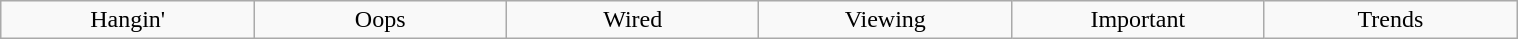<table class="wikitable" style="text-align: center; width: 80%; margin: 1em auto;">
<tr>
<td style="width:70pt;">Hangin'</td>
<td style="width:70pt;">Oops</td>
<td style="width:70pt;">Wired</td>
<td style="width:70pt;">Viewing</td>
<td style="width:70pt;">Important</td>
<td style="width:70pt;">Trends</td>
</tr>
</table>
